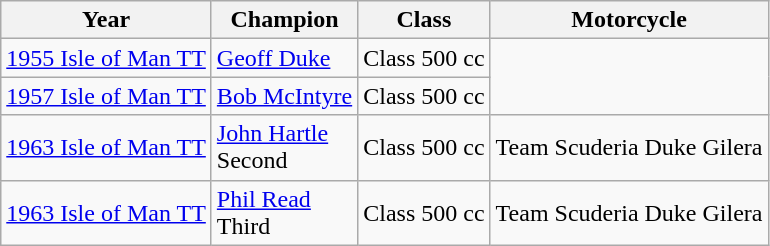<table class="wikitable">
<tr>
<th>Year</th>
<th>Champion</th>
<th>Class</th>
<th>Motorcycle</th>
</tr>
<tr>
<td><a href='#'>1955 Isle of Man TT</a></td>
<td> <a href='#'>Geoff Duke</a></td>
<td>Class 500 cc</td>
</tr>
<tr>
<td><a href='#'>1957 Isle of Man TT</a></td>
<td> <a href='#'>Bob McIntyre</a></td>
<td>Class 500 cc</td>
</tr>
<tr>
<td><a href='#'>1963 Isle of Man TT</a></td>
<td> <a href='#'>John Hartle</a><br>Second</td>
<td>Class 500 cc</td>
<td>Team Scuderia Duke Gilera</td>
</tr>
<tr>
<td><a href='#'>1963 Isle of Man TT</a></td>
<td> <a href='#'>Phil Read</a><br>Third</td>
<td>Class 500 cc</td>
<td>Team Scuderia Duke Gilera</td>
</tr>
</table>
